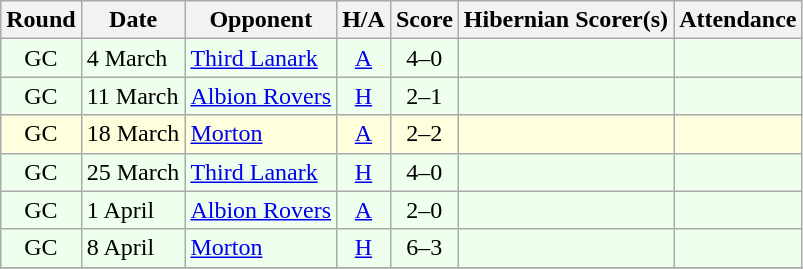<table class="wikitable" style="text-align:center">
<tr>
<th>Round</th>
<th>Date</th>
<th>Opponent</th>
<th>H/A</th>
<th>Score</th>
<th>Hibernian Scorer(s)</th>
<th>Attendance</th>
</tr>
<tr bgcolor=#EEFFEE>
<td>GC</td>
<td align=left>4 March</td>
<td align=left><a href='#'>Third Lanark</a></td>
<td><a href='#'>A</a></td>
<td>4–0</td>
<td align=left></td>
<td></td>
</tr>
<tr bgcolor=#EEFFEE>
<td>GC</td>
<td align=left>11 March</td>
<td align=left><a href='#'>Albion Rovers</a></td>
<td><a href='#'>H</a></td>
<td>2–1</td>
<td align=left></td>
<td></td>
</tr>
<tr bgcolor=#FFFFDD>
<td>GC</td>
<td align=left>18 March</td>
<td align=left><a href='#'>Morton</a></td>
<td><a href='#'>A</a></td>
<td>2–2</td>
<td align=left></td>
<td></td>
</tr>
<tr bgcolor=#EEFFEE>
<td>GC</td>
<td align=left>25 March</td>
<td align=left><a href='#'>Third Lanark</a></td>
<td><a href='#'>H</a></td>
<td>4–0</td>
<td align=left></td>
<td></td>
</tr>
<tr bgcolor=#EEFFEE>
<td>GC</td>
<td align=left>1 April</td>
<td align=left><a href='#'>Albion Rovers</a></td>
<td><a href='#'>A</a></td>
<td>2–0</td>
<td align=left></td>
<td></td>
</tr>
<tr bgcolor=#EEFFEE>
<td>GC</td>
<td align=left>8 April</td>
<td align=left><a href='#'>Morton</a></td>
<td><a href='#'>H</a></td>
<td>6–3</td>
<td align=left></td>
<td></td>
</tr>
<tr>
</tr>
</table>
